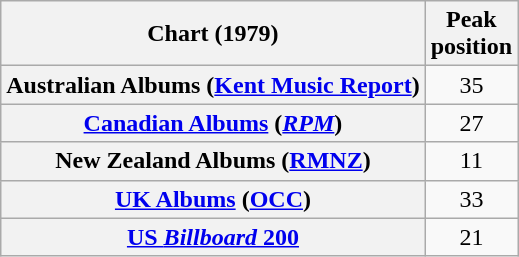<table class="wikitable sortable plainrowheaders">
<tr>
<th scope="col">Chart (1979)</th>
<th scope="col">Peak<br>position</th>
</tr>
<tr>
<th scope="row">Australian Albums (<a href='#'>Kent Music Report</a>)</th>
<td style="text-align:center;">35</td>
</tr>
<tr>
<th scope="row"><a href='#'>Canadian Albums</a> (<em><a href='#'>RPM</a></em>)</th>
<td align="center">27</td>
</tr>
<tr>
<th scope="row">New Zealand Albums (<a href='#'>RMNZ</a>)</th>
<td align="center">11</td>
</tr>
<tr>
<th scope="row"><a href='#'>UK Albums</a> (<a href='#'>OCC</a>)</th>
<td align="center">33</td>
</tr>
<tr>
<th scope="row"><a href='#'>US <em>Billboard</em> 200</a></th>
<td align="center">21</td>
</tr>
</table>
